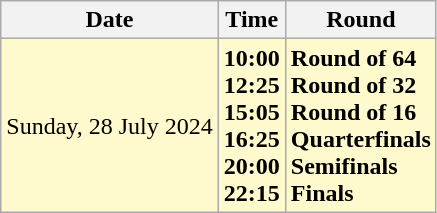<table class="wikitable">
<tr>
<th>Date</th>
<th>Time</th>
<th>Round</th>
</tr>
<tr style=background:lemonchiffon>
<td>Sunday, 28 July 2024</td>
<td><strong>10:00</strong><br><strong>12:25</strong><br><strong>15:05</strong><br><strong>16:25</strong><br><strong>20:00</strong><br><strong>22:15</strong></td>
<td><strong>Round of 64</strong><br><strong>Round of 32</strong><br><strong>Round of 16</strong><br><strong>Quarterfinals</strong><br><strong>Semifinals</strong><br><strong>Finals</strong></td>
</tr>
</table>
